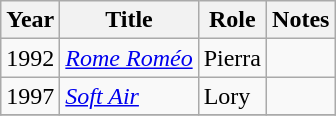<table class = "wikitable sortable">
<tr>
<th>Year</th>
<th>Title</th>
<th>Role</th>
<th class = "unsortable">Notes</th>
</tr>
<tr>
<td>1992</td>
<td><em><a href='#'>Rome Roméo</a></em></td>
<td>Pierra</td>
<td></td>
</tr>
<tr>
<td>1997</td>
<td><em><a href='#'>Soft Air</a></em></td>
<td>Lory</td>
<td></td>
</tr>
<tr>
</tr>
</table>
